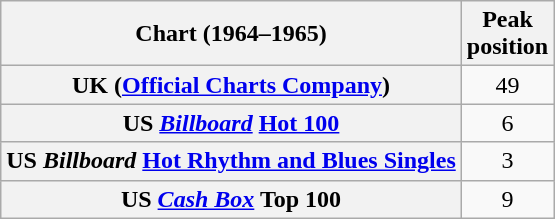<table class="wikitable sortable plainrowheaders">
<tr>
<th scope="col">Chart (1964–1965)</th>
<th scope="col">Peak<br>position</th>
</tr>
<tr>
<th scope="row">UK (<a href='#'>Official Charts Company</a>)</th>
<td align="center">49</td>
</tr>
<tr>
<th scope="row">US <em><a href='#'>Billboard</a></em> <a href='#'>Hot 100</a></th>
<td style="text-align:center;">6</td>
</tr>
<tr>
<th scope="row">US <em>Billboard</em> <a href='#'>Hot Rhythm and Blues Singles</a></th>
<td style="text-align:center;">3</td>
</tr>
<tr>
<th scope="row">US <a href='#'><em>Cash Box</em></a> Top 100</th>
<td align="center">9</td>
</tr>
</table>
